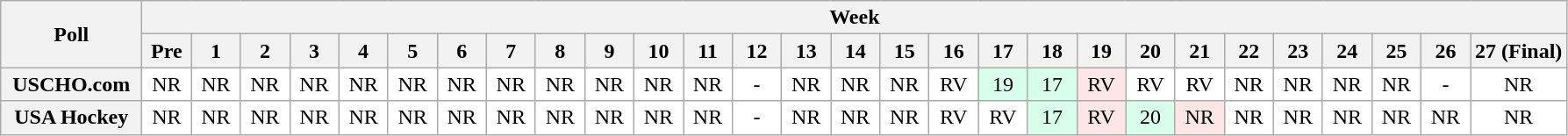<table class="wikitable" style="white-space:nowrap;">
<tr>
<th scope="col" width="100" rowspan="2">Poll</th>
<th colspan="28">Week</th>
</tr>
<tr>
<th scope="col" width="30">Pre</th>
<th scope="col" width="30">1</th>
<th scope="col" width="30">2</th>
<th scope="col" width="30">3</th>
<th scope="col" width="30">4</th>
<th scope="col" width="30">5</th>
<th scope="col" width="30">6</th>
<th scope="col" width="30">7</th>
<th scope="col" width="30">8</th>
<th scope="col" width="30">9</th>
<th scope="col" width="30">10</th>
<th scope="col" width="30">11</th>
<th scope="col" width="30">12</th>
<th scope="col" width="30">13</th>
<th scope="col" width="30">14</th>
<th scope="col" width="30">15</th>
<th scope="col" width="30">16</th>
<th scope="col" width="30">17</th>
<th scope="col" width="30">18</th>
<th scope="col" width="30">19</th>
<th scope="col" width="30">20</th>
<th scope="col" width="30">21</th>
<th scope="col" width="30">22</th>
<th scope="col" width="30">23</th>
<th scope="col" width="30">24</th>
<th scope="col" width="30">25</th>
<th scope="col" width="30">26</th>
<th scope="col" width="30">27 (Final)</th>
</tr>
<tr style="text-align:center;">
<th>USCHO.com</th>
<td bgcolor=FFFFFF>NR</td>
<td bgcolor=FFFFFF>NR</td>
<td bgcolor=FFFFFF>NR</td>
<td bgcolor=FFFFFF>NR</td>
<td bgcolor=FFFFFF>NR</td>
<td bgcolor=FFFFFF>NR</td>
<td bgcolor=FFFFFF>NR</td>
<td bgcolor=FFFFFF>NR</td>
<td bgcolor=FFFFFF>NR</td>
<td bgcolor=FFFFFF>NR</td>
<td bgcolor=FFFFFF>NR</td>
<td bgcolor=FFFFFF>NR</td>
<td bgcolor=FFFFFF>-</td>
<td bgcolor=FFFFFF>NR</td>
<td bgcolor=FFFFFF>NR</td>
<td bgcolor=FFFFFF>NR</td>
<td bgcolor=FFFFFF>RV</td>
<td bgcolor=D8FFEB>19</td>
<td bgcolor=D8FFEB>17</td>
<td bgcolor=FFE6E6>RV</td>
<td bgcolor=FFFFFF>RV</td>
<td bgcolor=FFFFFF>RV</td>
<td bgcolor=FFFFFF>NR</td>
<td bgcolor=FFFFFF>NR</td>
<td bgcolor=FFFFFF>NR</td>
<td bgcolor=FFFFFF>NR</td>
<td bgcolor=FFFFFF>-</td>
<td bgcolor=FFFFFF>NR</td>
</tr>
<tr style="text-align:center;">
<th>USA Hockey</th>
<td bgcolor=FFFFFF>NR</td>
<td bgcolor=FFFFFF>NR</td>
<td bgcolor=FFFFFF>NR</td>
<td bgcolor=FFFFFF>NR</td>
<td bgcolor=FFFFFF>NR</td>
<td bgcolor=FFFFFF>NR</td>
<td bgcolor=FFFFFF>NR</td>
<td bgcolor=FFFFFF>NR</td>
<td bgcolor=FFFFFF>NR</td>
<td bgcolor=FFFFFF>NR</td>
<td bgcolor=FFFFFF>NR</td>
<td bgcolor=FFFFFF>NR</td>
<td bgcolor=FFFFFF>-</td>
<td bgcolor=FFFFFF>NR</td>
<td bgcolor=FFFFFF>NR</td>
<td bgcolor=FFFFFF>NR</td>
<td bgcolor=FFFFFF>RV</td>
<td bgcolor=FFFFFF>RV</td>
<td bgcolor=D8FFEB>17</td>
<td bgcolor=FFE6E6>RV</td>
<td bgcolor=D8FFEB>20</td>
<td bgcolor=FFE6E6>NR</td>
<td bgcolor=FFFFFF>NR</td>
<td bgcolor=FFFFFF>NR</td>
<td bgcolor=FFFFFF>NR</td>
<td bgcolor=FFFFFF>NR</td>
<td bgcolor=FFFFFF>NR</td>
<td bgcolor=FFFFFF>NR</td>
</tr>
</table>
